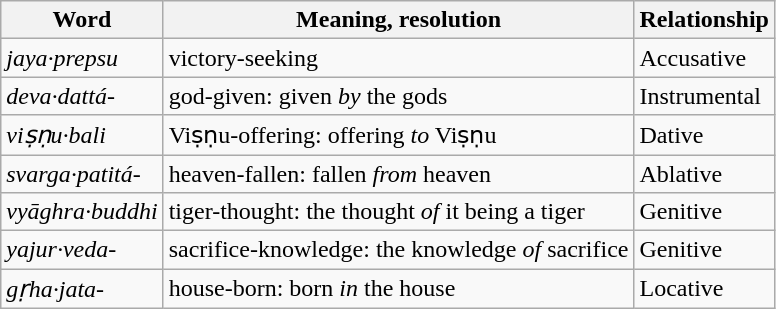<table class="wikitable">
<tr>
<th>Word</th>
<th>Meaning, resolution</th>
<th>Relationship</th>
</tr>
<tr>
<td><em>jaya·prepsu</em></td>
<td>victory-seeking</td>
<td>Accusative</td>
</tr>
<tr>
<td><em>deva·dattá-</em></td>
<td>god-given: given <em>by</em> the gods</td>
<td>Instrumental</td>
</tr>
<tr>
<td><em>viṣṇu·bali</em></td>
<td>Viṣṇu-offering: offering <em>to</em> Viṣṇu</td>
<td>Dative</td>
</tr>
<tr>
<td><em>svarga·patitá-</em></td>
<td>heaven-fallen: fallen <em>from</em> heaven</td>
<td>Ablative</td>
</tr>
<tr>
<td><em>vyāghra·buddhi</em></td>
<td>tiger-thought: the thought <em>of</em> it being a tiger</td>
<td>Genitive</td>
</tr>
<tr>
<td><em>yajur·veda-</em></td>
<td>sacrifice-knowledge: the knowledge <em>of</em> sacrifice</td>
<td>Genitive</td>
</tr>
<tr>
<td><em>gṛha·jata-</em></td>
<td>house-born: born <em>in</em> the house</td>
<td>Locative</td>
</tr>
</table>
